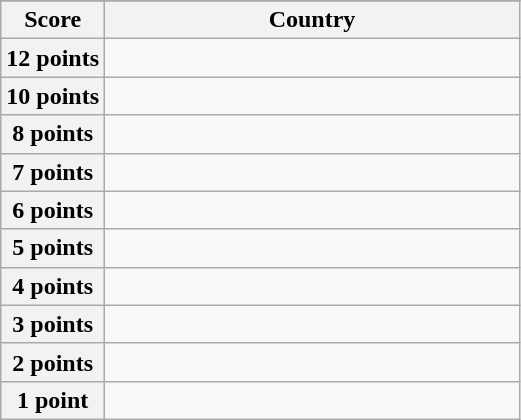<table class="wikitable">
<tr>
</tr>
<tr>
<th scope="col" width="20%">Score</th>
<th scope="col">Country</th>
</tr>
<tr>
<th scope="row">12 points</th>
<td></td>
</tr>
<tr>
<th scope="row">10 points</th>
<td></td>
</tr>
<tr>
<th scope="row">8 points</th>
<td></td>
</tr>
<tr>
<th scope="row">7 points</th>
<td></td>
</tr>
<tr>
<th scope="row">6 points</th>
<td></td>
</tr>
<tr>
<th scope="row">5 points</th>
<td></td>
</tr>
<tr>
<th scope="row">4 points</th>
<td></td>
</tr>
<tr>
<th scope="row">3 points</th>
<td></td>
</tr>
<tr>
<th scope="row">2 points</th>
<td></td>
</tr>
<tr>
<th scope="row">1 point</th>
<td></td>
</tr>
</table>
